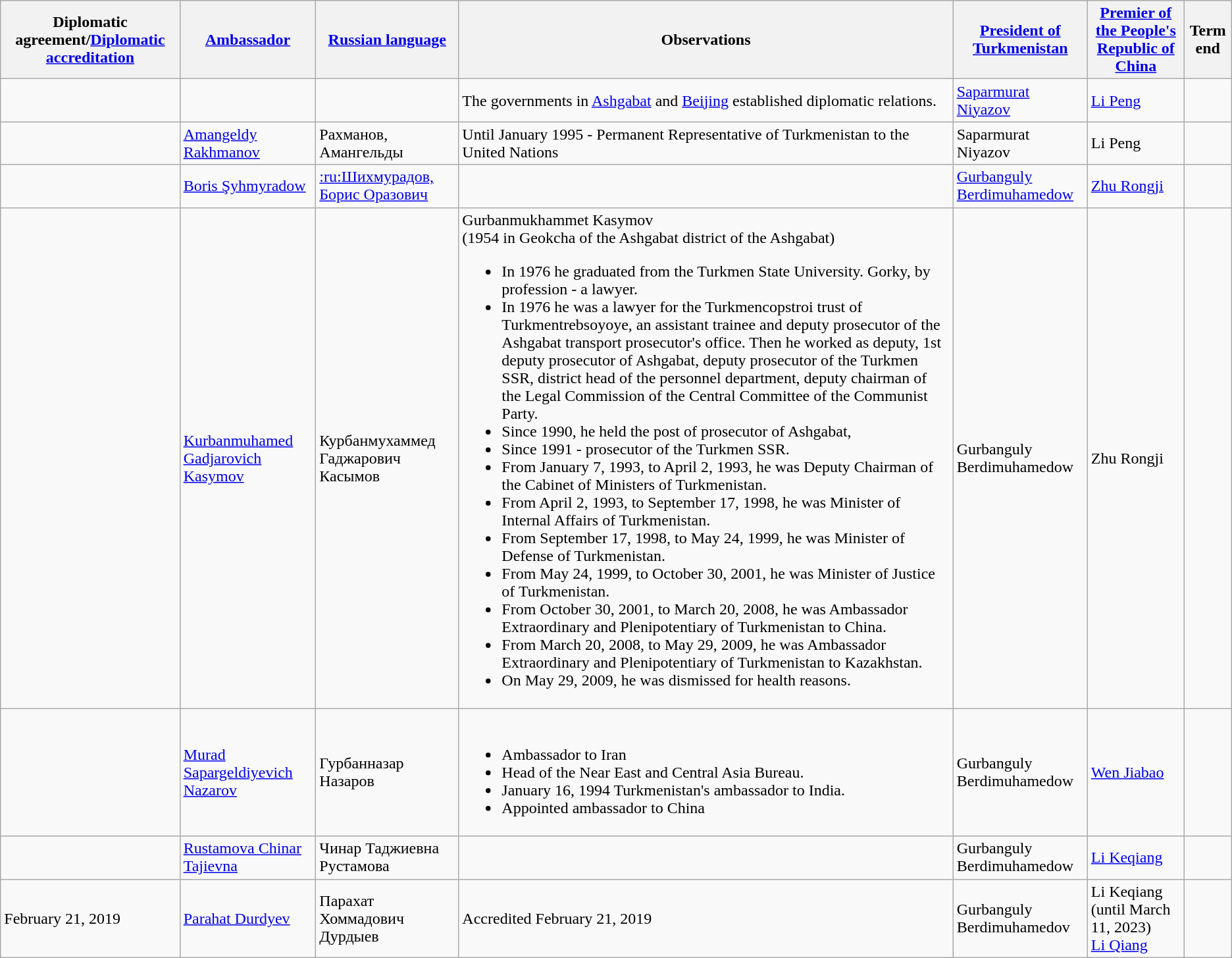<table class="wikitable sortable">
<tr>
<th>Diplomatic agreement/<a href='#'>Diplomatic accreditation</a></th>
<th><a href='#'>Ambassador</a></th>
<th><a href='#'>Russian language</a></th>
<th>Observations</th>
<th><a href='#'>President of Turkmenistan</a></th>
<th><a href='#'>Premier of the People's Republic of China</a></th>
<th>Term end</th>
</tr>
<tr>
<td></td>
<td></td>
<td></td>
<td>The governments in <a href='#'>Ashgabat</a> and <a href='#'>Beijing</a> established diplomatic relations.</td>
<td><a href='#'>Saparmurat Niyazov</a></td>
<td><a href='#'>Li Peng</a></td>
<td></td>
</tr>
<tr>
<td></td>
<td><a href='#'>Amangeldy Rakhmanov</a></td>
<td>Рахманов, Амангельды</td>
<td>Until January 1995 - Permanent Representative of Turkmenistan to the United Nations</td>
<td>Saparmurat Niyazov</td>
<td>Li Peng</td>
<td></td>
</tr>
<tr>
<td></td>
<td><a href='#'>Boris Şyhmyradow</a></td>
<td><a href='#'>:ru:Шихмурадов, Борис Оразович</a></td>
<td></td>
<td><a href='#'>Gurbanguly Berdimuhamedow</a></td>
<td><a href='#'>Zhu Rongji</a></td>
<td></td>
</tr>
<tr>
<td></td>
<td><a href='#'>Kurbanmuhamed Gadjarovich Kasymov</a></td>
<td>Курбанмухаммед Гаджарович Касымов</td>
<td>Gurbanmukhammet Kasymov<br>(1954 in Geokcha of the Ashgabat district of the Ashgabat)<ul><li>In 1976 he graduated from the Turkmen State University. Gorky, by profession - a lawyer.</li><li>In 1976 he was a lawyer for the Turkmencopstroi trust of Turkmentrebsoyoye, an assistant trainee and deputy prosecutor of the Ashgabat transport prosecutor's office. Then he worked as deputy, 1st deputy prosecutor of Ashgabat, deputy prosecutor of the Turkmen SSR, district head of the personnel department, deputy chairman of the Legal Commission of the Central Committee of the Communist Party.</li><li>Since 1990, he held the post of prosecutor of Ashgabat,</li><li>Since 1991 - prosecutor of the Turkmen SSR.</li><li>From January 7, 1993, to April 2, 1993, he was Deputy Chairman of the Cabinet of Ministers of Turkmenistan.</li><li>From April 2, 1993, to September 17, 1998, he was Minister of Internal Affairs of Turkmenistan.</li><li>From September 17, 1998, to May 24, 1999, he was Minister of Defense of Turkmenistan.</li><li>From May 24, 1999, to October 30, 2001, he was Minister of Justice of Turkmenistan.</li><li>From October 30, 2001, to March 20, 2008, he was Ambassador Extraordinary and Plenipotentiary of Turkmenistan to China.</li><li>From March 20, 2008, to May 29, 2009, he was Ambassador Extraordinary and Plenipotentiary of Turkmenistan to Kazakhstan.</li><li>On May 29, 2009, he was dismissed for health reasons.</li></ul></td>
<td>Gurbanguly Berdimuhamedow</td>
<td>Zhu Rongji</td>
<td></td>
</tr>
<tr>
<td></td>
<td><a href='#'>Murad Sapargeldiyevich Nazarov</a></td>
<td>Гурбанназар Назаров</td>
<td><br><ul><li>Ambassador to Iran</li><li>Head of the Near East and Central Asia Bureau.</li><li>January 16, 1994 Turkmenistan's ambassador to India.</li><li>Appointed ambassador to China</li></ul></td>
<td>Gurbanguly Berdimuhamedow</td>
<td><a href='#'>Wen Jiabao</a></td>
<td></td>
</tr>
<tr>
<td></td>
<td><a href='#'>Rustamova Chinar Tajievna</a></td>
<td>Чинар Таджиевна Рустамова</td>
<td></td>
<td>Gurbanguly Berdimuhamedow</td>
<td><a href='#'>Li Keqiang</a></td>
<td></td>
</tr>
<tr>
<td>February 21, 2019</td>
<td><a href='#'>Parahat Durdyev</a></td>
<td>Парахат Хоммадович Дурдыев</td>
<td>Accredited February 21, 2019</td>
<td>Gurbanguly Berdimuhamedov</td>
<td>Li Keqiang (until March 11, 2023)<br><a href='#'>Li Qiang</a></td>
<td></td>
</tr>
</table>
